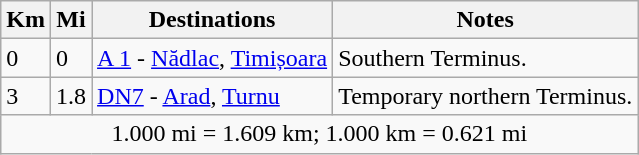<table class="wikitable">
<tr>
<th>Km</th>
<th>Mi</th>
<th>Destinations</th>
<th>Notes</th>
</tr>
<tr>
<td>0</td>
<td>0</td>
<td> <a href='#'>A 1</a> - <a href='#'>Nădlac</a>, <a href='#'>Timișoara</a></td>
<td>Southern Terminus.</td>
</tr>
<tr>
<td>3</td>
<td>1.8</td>
<td> <a href='#'>DN7</a> - <a href='#'>Arad</a>, <a href='#'>Turnu</a></td>
<td>Temporary northern Terminus.</td>
</tr>
<tr>
<td colspan=4 style="text-align: center;">1.000 mi = 1.609 km; 1.000 km = 0.621 mi</td>
</tr>
</table>
